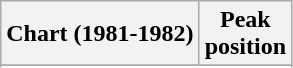<table class="wikitable sortable plainrowheaders" style="text-align:center">
<tr>
<th>Chart (1981-1982)</th>
<th>Peak<br>position</th>
</tr>
<tr>
</tr>
<tr>
</tr>
</table>
